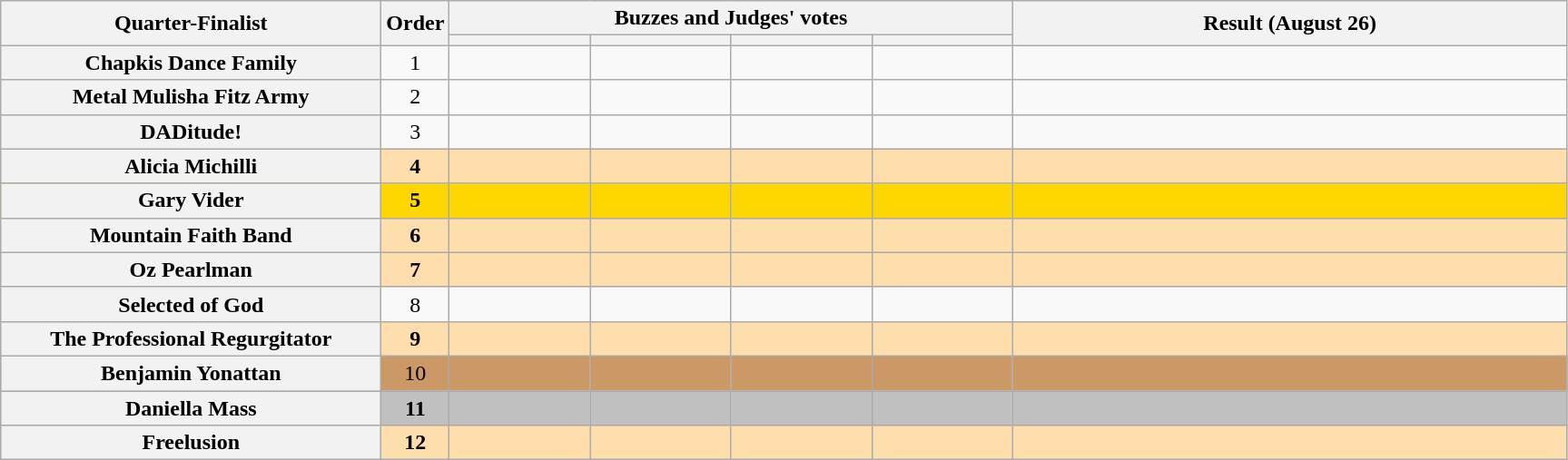<table class="wikitable plainrowheaders sortable" style="text-align:center;">
<tr>
<th scope="col" rowspan="2" class="unsortable" style="width:17em;">Quarter-Finalist</th>
<th scope="col" rowspan="2" style="width:1em;">Order</th>
<th scope="col" colspan="4" class="unsortable" style="width:24em;">Buzzes and Judges' votes</th>
<th scope="col" rowspan="2" style="width:25em;">Result (August 26)</th>
</tr>
<tr>
<th scope="col" class="unsortable" style="width:6em;"></th>
<th scope="col" class="unsortable" style="width:6em;"></th>
<th scope="col" class="unsortable" style="width:6em;"></th>
<th scope="col" class="unsortable" style="width:6em;"></th>
</tr>
<tr>
<th scope="row">Chapkis Dance Family</th>
<td>1</td>
<td style="text-align:center;"></td>
<td style="text-align:center;"></td>
<td style="text-align:center;"></td>
<td style="text-align:center;"></td>
<td></td>
</tr>
<tr>
<th scope="row">Metal Mulisha Fitz Army </th>
<td>2</td>
<td style="text-align:center;"></td>
<td style="text-align:center;"></td>
<td style="text-align:center;"></td>
<td style="text-align:center;"></td>
<td></td>
</tr>
<tr>
<th scope="row">DADitude!</th>
<td>3</td>
<td style="text-align:center;"></td>
<td style="text-align:center;"></td>
<td style="text-align:center;"></td>
<td style="text-align:center;"></td>
<td></td>
</tr>
<tr style="background:NavajoWhite">
<th scope="row"><strong>Alicia Michilli</strong></th>
<td><strong>4</strong></td>
<td style="text-align:center;"></td>
<td style="text-align:center;"></td>
<td style="text-align:center;"></td>
<td style="text-align:center;"></td>
<td><strong></strong></td>
</tr>
<tr style="background:gold">
<th scope="row"><strong>Gary Vider</strong></th>
<td><strong>5</strong></td>
<td style="text-align:center;"></td>
<td style="text-align:center;"></td>
<td style="text-align:center;"></td>
<td style="text-align:center;"></td>
<td><strong></strong></td>
</tr>
<tr style="background:NavajoWhite">
<th scope="row"><strong>Mountain Faith Band</strong></th>
<td><strong>6</strong></td>
<td style="text-align:center;"></td>
<td style="text-align:center;"></td>
<td style="text-align:center;"></td>
<td style="text-align:center;"></td>
<td><strong></strong></td>
</tr>
<tr style="background:NavajoWhite">
<th scope="row"><strong>Oz Pearlman</strong></th>
<td><strong>7</strong></td>
<td style="text-align:center;"></td>
<td style="text-align:center;"></td>
<td style="text-align:center;"></td>
<td style="text-align:center;"></td>
<td><strong></strong></td>
</tr>
<tr>
<th scope="row">Selected of God</th>
<td>8</td>
<td style="text-align:center;"></td>
<td style="text-align:center;"></td>
<td style="text-align:center;"></td>
<td style="text-align:center;"></td>
<td></td>
</tr>
<tr style="background:NavajoWhite">
<th scope="row"><strong>The Professional Regurgitator</strong></th>
<td><strong>9</strong></td>
<td style="text-align:center;"></td>
<td style="text-align:center;"></td>
<td style="text-align:center;"></td>
<td style="text-align:center;"></td>
<td><strong></strong></td>
</tr>
<tr style="background:#c96">
<th scope="row">Benjamin Yonattan</th>
<td>10</td>
<td style="text-align:center;"></td>
<td style="text-align:center;"></td>
<td style="text-align:center;"></td>
<td style="text-align:center;"></td>
<td></td>
</tr>
<tr style="background:silver">
<th scope="row"><strong>Daniella Mass</strong></th>
<td><strong>11</strong></td>
<td style="text-align:center;"></td>
<td style="text-align:center;"></td>
<td style="text-align:center;"></td>
<td style="text-align:center;"></td>
<td><strong></strong></td>
</tr>
<tr style="background:NavajoWhite">
<th scope="row"><strong>Freelusion</strong></th>
<td><strong>12</strong></td>
<td style="text-align:center;"></td>
<td style="text-align:center;"></td>
<td style="text-align:center;"></td>
<td style="text-align:center;"></td>
<td><strong></strong></td>
</tr>
</table>
